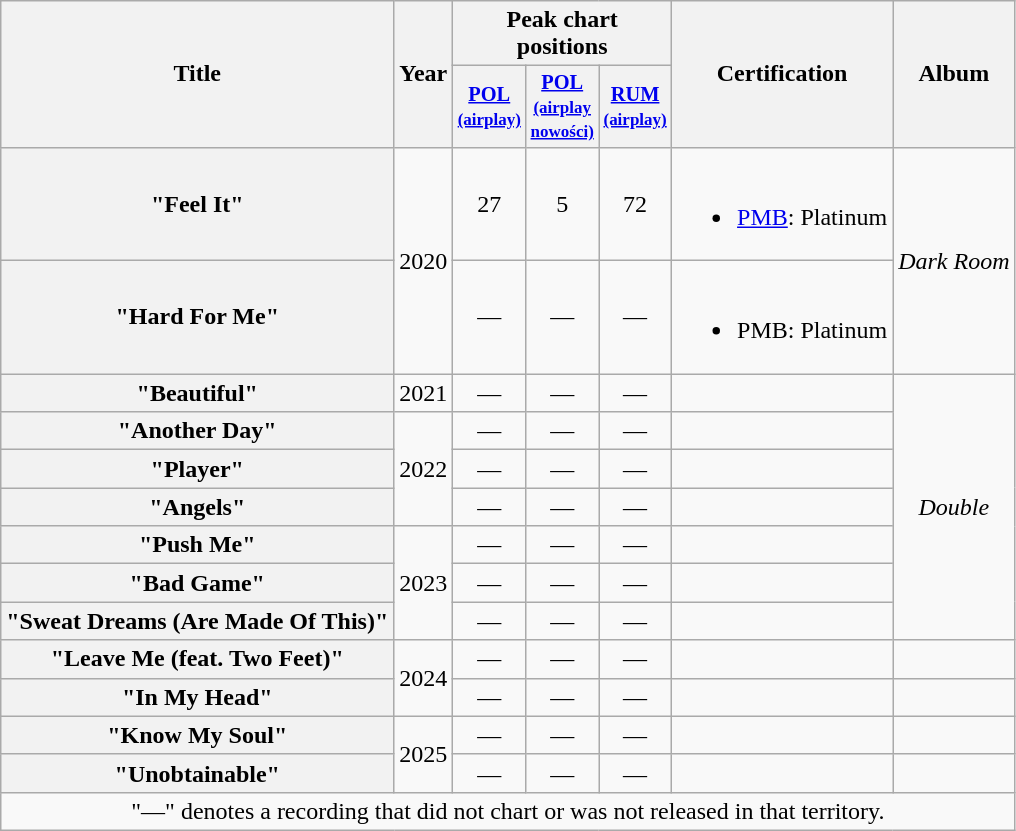<table class="wikitable plainrowheaders" style="text-align:center;">
<tr>
<th rowspan="2">Title</th>
<th rowspan="2">Year</th>
<th colspan="3">Peak chart positions</th>
<th rowspan="2">Certification</th>
<th rowspan="2">Album</th>
</tr>
<tr>
<th style="width:3em;font-size:85%;"><a href='#'>POL<br><small>(airplay)</small></a><br></th>
<th style="width:3em;font-size:85%;"><a href='#'>POL<br><small>(airplay<br>nowości)</small></a><br></th>
<th style="width:3em;font-size:85%;"><a href='#'>RUM<br><small>(airplay)</small></a><br></th>
</tr>
<tr>
<th scope="row">"Feel It"</th>
<td rowspan="2">2020</td>
<td>27</td>
<td>5</td>
<td>72</td>
<td align="left"><br><ul><li><a href='#'>PMB</a>: Platinum</li></ul></td>
<td rowspan="2"><em>Dark Room</em></td>
</tr>
<tr>
<th scope="row">"Hard For Me"</th>
<td>—</td>
<td>—</td>
<td>—</td>
<td><br><ul><li>PMB: Platinum</li></ul></td>
</tr>
<tr>
<th scope="row">"Beautiful"</th>
<td>2021</td>
<td>—</td>
<td>—</td>
<td>—</td>
<td></td>
<td rowspan="7"><em>Double</em></td>
</tr>
<tr>
<th scope="row">"Another Day"</th>
<td rowspan="3">2022</td>
<td>—</td>
<td>—</td>
<td>—</td>
<td></td>
</tr>
<tr>
<th scope="row">"Player"</th>
<td>—</td>
<td>—</td>
<td>—</td>
<td></td>
</tr>
<tr>
<th scope="row">"Angels"</th>
<td>—</td>
<td>—</td>
<td>—</td>
<td></td>
</tr>
<tr>
<th scope="row">"Push Me"</th>
<td rowspan="3">2023</td>
<td>—</td>
<td>—</td>
<td>—</td>
<td></td>
</tr>
<tr>
<th scope="row">"Bad Game"</th>
<td>—</td>
<td>—</td>
<td>—</td>
<td></td>
</tr>
<tr>
<th scope="row">"Sweat Dreams (Are Made Of This)"</th>
<td>—</td>
<td>—</td>
<td>—</td>
<td></td>
</tr>
<tr>
<th scope="row">"Leave Me (feat. Two Feet)"</th>
<td rowspan="2">2024</td>
<td>—</td>
<td>—</td>
<td>—</td>
<td></td>
<td></td>
</tr>
<tr>
<th scope="row">"In My Head"</th>
<td>—</td>
<td>—</td>
<td>—</td>
<td></td>
<td></td>
</tr>
<tr>
<th scope="row">"Know My Soul"</th>
<td rowspan="2">2025</td>
<td>—</td>
<td>—</td>
<td>—</td>
<td></td>
<td></td>
</tr>
<tr>
<th scope="row">"Unobtainable"</th>
<td>—</td>
<td>—</td>
<td>—</td>
<td></td>
<td></td>
</tr>
<tr>
<td colspan="8">"—" denotes a recording that did not chart or was not released in that territory.</td>
</tr>
</table>
